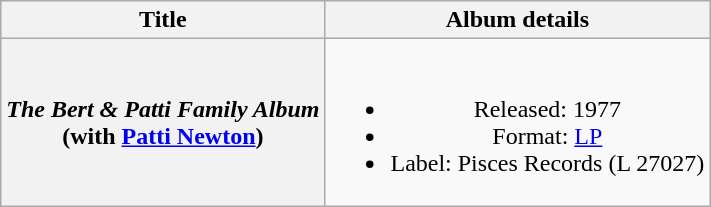<table class="wikitable plainrowheaders" style="text-align:center;" border="1">
<tr>
<th>Title</th>
<th>Album details</th>
</tr>
<tr>
<th scope="row"><em>The Bert & Patti Family Album</em> <br> (with <a href='#'>Patti Newton</a>)</th>
<td><br><ul><li>Released: 1977</li><li>Format: <a href='#'>LP</a></li><li>Label: Pisces Records (L 27027)</li></ul></td>
</tr>
</table>
